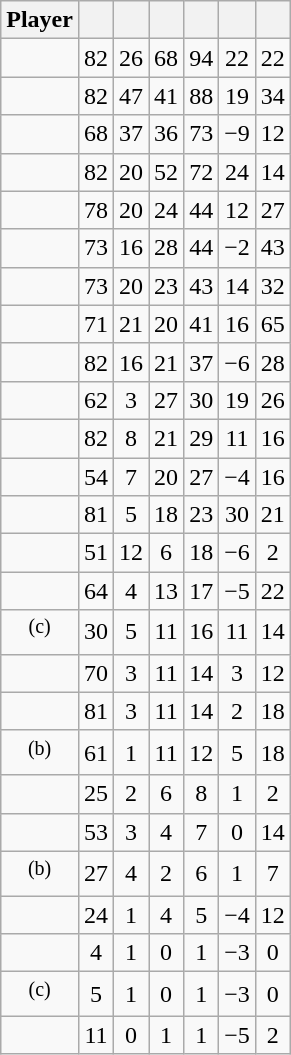<table class="wikitable sortable" style="text-align:center;">
<tr>
<th>Player</th>
<th></th>
<th></th>
<th></th>
<th></th>
<th data-sort-type="number"></th>
<th></th>
</tr>
<tr>
<td></td>
<td>82</td>
<td>26</td>
<td>68</td>
<td>94</td>
<td>22</td>
<td>22</td>
</tr>
<tr>
<td></td>
<td>82</td>
<td>47</td>
<td>41</td>
<td>88</td>
<td>19</td>
<td>34</td>
</tr>
<tr>
<td></td>
<td>68</td>
<td>37</td>
<td>36</td>
<td>73</td>
<td>−9</td>
<td>12</td>
</tr>
<tr>
<td></td>
<td>82</td>
<td>20</td>
<td>52</td>
<td>72</td>
<td>24</td>
<td>14</td>
</tr>
<tr>
<td></td>
<td>78</td>
<td>20</td>
<td>24</td>
<td>44</td>
<td>12</td>
<td>27</td>
</tr>
<tr>
<td></td>
<td>73</td>
<td>16</td>
<td>28</td>
<td>44</td>
<td>−2</td>
<td>43</td>
</tr>
<tr>
<td></td>
<td>73</td>
<td>20</td>
<td>23</td>
<td>43</td>
<td>14</td>
<td>32</td>
</tr>
<tr>
<td></td>
<td>71</td>
<td>21</td>
<td>20</td>
<td>41</td>
<td>16</td>
<td>65</td>
</tr>
<tr>
<td></td>
<td>82</td>
<td>16</td>
<td>21</td>
<td>37</td>
<td>−6</td>
<td>28</td>
</tr>
<tr>
<td></td>
<td>62</td>
<td>3</td>
<td>27</td>
<td>30</td>
<td>19</td>
<td>26</td>
</tr>
<tr>
<td></td>
<td>82</td>
<td>8</td>
<td>21</td>
<td>29</td>
<td>11</td>
<td>16</td>
</tr>
<tr>
<td></td>
<td>54</td>
<td>7</td>
<td>20</td>
<td>27</td>
<td>−4</td>
<td>16</td>
</tr>
<tr>
<td></td>
<td>81</td>
<td>5</td>
<td>18</td>
<td>23</td>
<td>30</td>
<td>21</td>
</tr>
<tr>
<td></td>
<td>51</td>
<td>12</td>
<td>6</td>
<td>18</td>
<td>−6</td>
<td>2</td>
</tr>
<tr>
<td></td>
<td>64</td>
<td>4</td>
<td>13</td>
<td>17</td>
<td>−5</td>
<td>22</td>
</tr>
<tr>
<td><sup>(c)</sup></td>
<td>30</td>
<td>5</td>
<td>11</td>
<td>16</td>
<td>11</td>
<td>14</td>
</tr>
<tr>
<td></td>
<td>70</td>
<td>3</td>
<td>11</td>
<td>14</td>
<td>3</td>
<td>12</td>
</tr>
<tr>
<td></td>
<td>81</td>
<td>3</td>
<td>11</td>
<td>14</td>
<td>2</td>
<td>18</td>
</tr>
<tr>
<td><sup>(b)</sup></td>
<td>61</td>
<td>1</td>
<td>11</td>
<td>12</td>
<td>5</td>
<td>18</td>
</tr>
<tr>
<td></td>
<td>25</td>
<td>2</td>
<td>6</td>
<td>8</td>
<td>1</td>
<td>2</td>
</tr>
<tr>
<td></td>
<td>53</td>
<td>3</td>
<td>4</td>
<td>7</td>
<td>0</td>
<td>14</td>
</tr>
<tr>
<td><sup>(b)</sup></td>
<td>27</td>
<td>4</td>
<td>2</td>
<td>6</td>
<td>1</td>
<td>7</td>
</tr>
<tr>
<td></td>
<td>24</td>
<td>1</td>
<td>4</td>
<td>5</td>
<td>−4</td>
<td>12</td>
</tr>
<tr>
<td></td>
<td>4</td>
<td>1</td>
<td>0</td>
<td>1</td>
<td>−3</td>
<td>0</td>
</tr>
<tr>
<td><sup>(c)</sup></td>
<td>5</td>
<td>1</td>
<td>0</td>
<td>1</td>
<td>−3</td>
<td>0</td>
</tr>
<tr>
<td></td>
<td>11</td>
<td>0</td>
<td>1</td>
<td>1</td>
<td>−5</td>
<td>2</td>
</tr>
</table>
